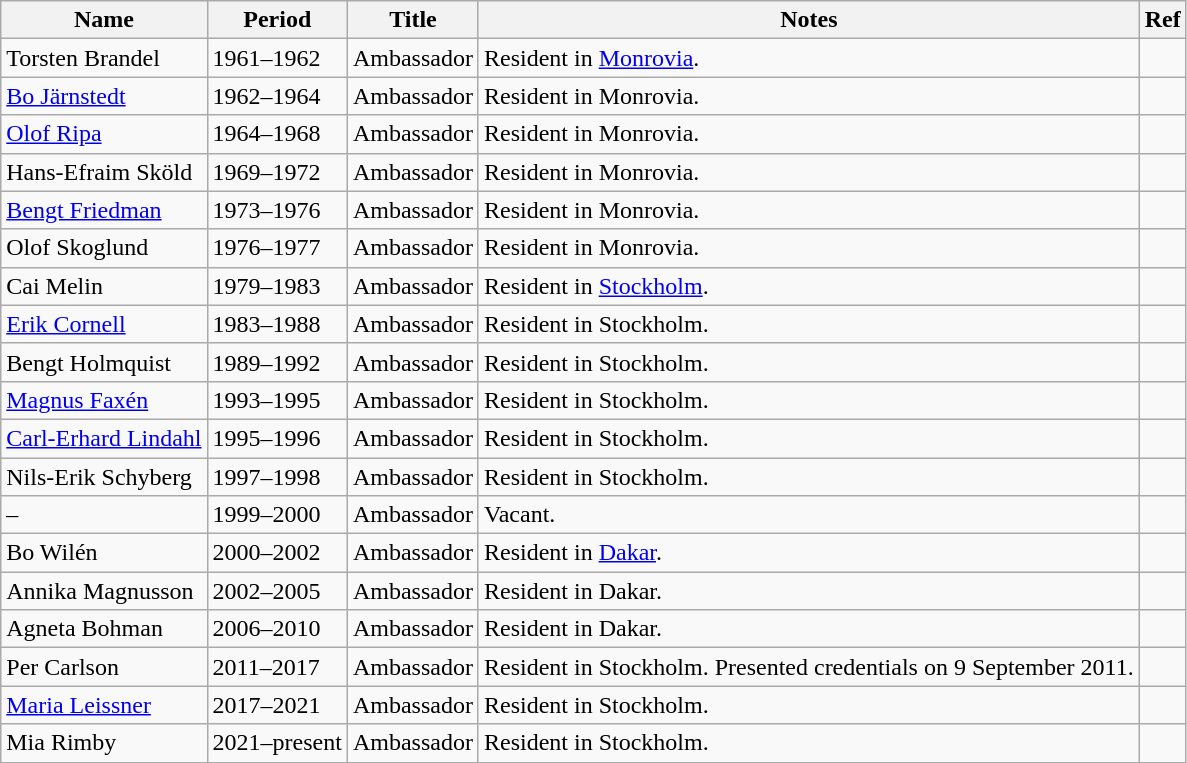<table class="wikitable">
<tr>
<th>Name</th>
<th>Period</th>
<th>Title</th>
<th>Notes</th>
<th>Ref</th>
</tr>
<tr>
<td>Torsten Brandel</td>
<td>1961–1962</td>
<td>Ambassador</td>
<td>Resident in <a href='#'>Monrovia</a>.</td>
<td></td>
</tr>
<tr>
<td><a href='#'>Bo Järnstedt</a></td>
<td>1962–1964</td>
<td>Ambassador</td>
<td>Resident in Monrovia.</td>
<td></td>
</tr>
<tr>
<td><a href='#'>Olof Ripa</a></td>
<td>1964–1968</td>
<td>Ambassador</td>
<td>Resident in Monrovia.</td>
<td></td>
</tr>
<tr>
<td>Hans-Efraim Sköld</td>
<td>1969–1972</td>
<td>Ambassador</td>
<td>Resident in Monrovia.</td>
<td></td>
</tr>
<tr>
<td><a href='#'>Bengt Friedman</a></td>
<td>1973–1976</td>
<td>Ambassador</td>
<td>Resident in Monrovia.</td>
<td></td>
</tr>
<tr>
<td>Olof Skoglund</td>
<td>1976–1977</td>
<td>Ambassador</td>
<td>Resident in Monrovia.</td>
<td></td>
</tr>
<tr>
<td>Cai Melin</td>
<td>1979–1983</td>
<td>Ambassador</td>
<td>Resident in <a href='#'>Stockholm</a>.</td>
<td></td>
</tr>
<tr>
<td><a href='#'>Erik Cornell</a></td>
<td>1983–1988</td>
<td>Ambassador</td>
<td>Resident in Stockholm.</td>
<td></td>
</tr>
<tr>
<td>Bengt Holmquist</td>
<td>1989–1992</td>
<td>Ambassador</td>
<td>Resident in Stockholm.</td>
<td></td>
</tr>
<tr>
<td><a href='#'>Magnus Faxén</a></td>
<td>1993–1995</td>
<td>Ambassador</td>
<td>Resident in Stockholm.</td>
<td></td>
</tr>
<tr>
<td><a href='#'>Carl-Erhard Lindahl</a></td>
<td>1995–1996</td>
<td>Ambassador</td>
<td>Resident in Stockholm.</td>
<td></td>
</tr>
<tr>
<td>Nils-Erik Schyberg</td>
<td>1997–1998</td>
<td>Ambassador</td>
<td>Resident in Stockholm.</td>
<td></td>
</tr>
<tr>
<td>–</td>
<td>1999–2000</td>
<td>Ambassador</td>
<td>Vacant.</td>
<td></td>
</tr>
<tr>
<td>Bo Wilén</td>
<td>2000–2002</td>
<td>Ambassador</td>
<td>Resident in <a href='#'>Dakar</a>.</td>
<td></td>
</tr>
<tr>
<td>Annika Magnusson</td>
<td>2002–2005</td>
<td>Ambassador</td>
<td>Resident in Dakar.</td>
<td></td>
</tr>
<tr>
<td>Agneta Bohman</td>
<td>2006–2010</td>
<td>Ambassador</td>
<td>Resident in Dakar.</td>
<td></td>
</tr>
<tr>
<td>Per Carlson</td>
<td>2011–2017</td>
<td>Ambassador</td>
<td>Resident in Stockholm. Presented credentials on 9 September 2011.</td>
<td></td>
</tr>
<tr>
<td><a href='#'>Maria Leissner</a></td>
<td>2017–2021</td>
<td>Ambassador</td>
<td>Resident in Stockholm.</td>
<td></td>
</tr>
<tr>
<td>Mia Rimby</td>
<td>2021–present</td>
<td>Ambassador</td>
<td>Resident in Stockholm.</td>
<td></td>
</tr>
</table>
